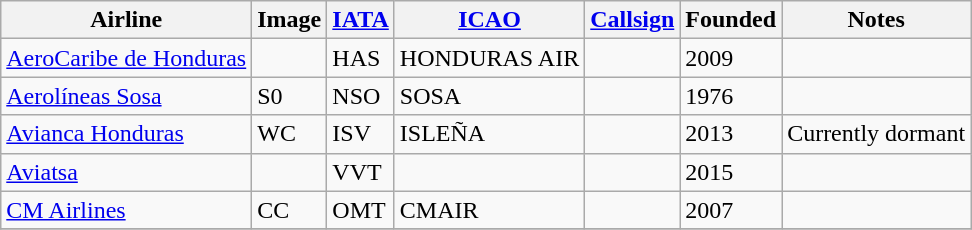<table class="wikitable sortable">
<tr valign="middle">
<th>Airline</th>
<th class="unsortable">Image</th>
<th><a href='#'>IATA</a></th>
<th><a href='#'>ICAO</a></th>
<th><a href='#'>Callsign</a></th>
<th>Founded</th>
<th class="unsortable">Notes</th>
</tr>
<tr>
<td><a href='#'>AeroCaribe de Honduras</a></td>
<td></td>
<td>HAS</td>
<td>HONDURAS AIR</td>
<td></td>
<td>2009</td>
<td></td>
</tr>
<tr>
<td><a href='#'>Aerolíneas Sosa</a></td>
<td>S0</td>
<td>NSO</td>
<td>SOSA</td>
<td></td>
<td>1976</td>
<td></td>
</tr>
<tr>
<td><a href='#'>Avianca Honduras</a></td>
<td>WC</td>
<td>ISV</td>
<td>ISLEÑA</td>
<td></td>
<td>2013</td>
<td>Currently dormant</td>
</tr>
<tr>
<td><a href='#'>Aviatsa</a></td>
<td></td>
<td>VVT</td>
<td></td>
<td></td>
<td>2015</td>
<td></td>
</tr>
<tr>
<td><a href='#'>CM Airlines</a></td>
<td>CC</td>
<td>OMT</td>
<td>CMAIR</td>
<td></td>
<td>2007</td>
<td></td>
</tr>
<tr>
</tr>
</table>
